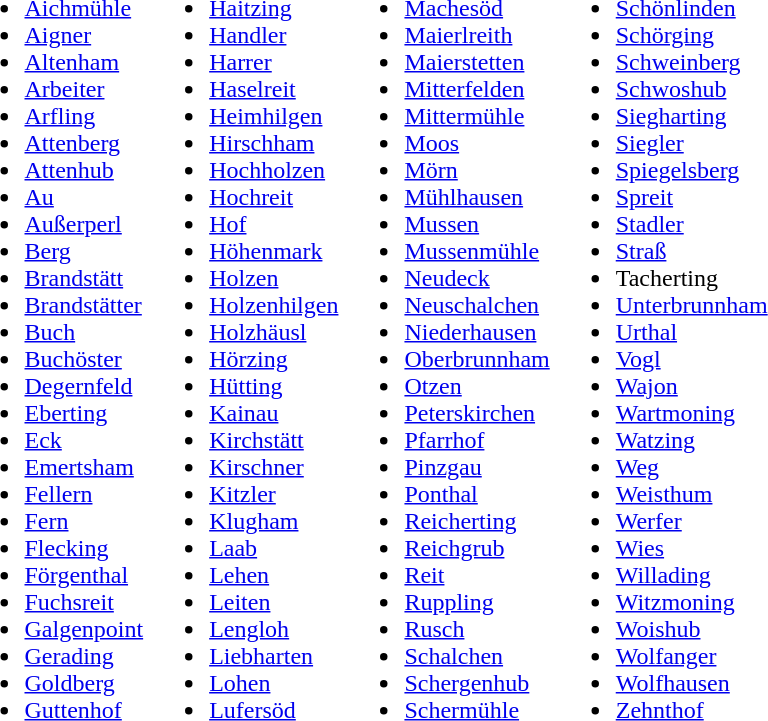<table>
<tr>
<td valign="top"><br><ul><li><a href='#'>Aichmühle</a></li><li><a href='#'>Aigner</a></li><li><a href='#'>Altenham</a></li><li><a href='#'>Arbeiter</a></li><li><a href='#'>Arfling</a></li><li><a href='#'>Attenberg</a></li><li><a href='#'>Attenhub</a></li><li><a href='#'>Au</a></li><li><a href='#'>Außerperl</a></li><li><a href='#'>Berg</a></li><li><a href='#'>Brandstätt</a></li><li><a href='#'>Brandstätter</a></li><li><a href='#'>Buch</a></li><li><a href='#'>Buchöster</a></li><li><a href='#'>Degernfeld</a></li><li><a href='#'>Eberting</a></li><li><a href='#'>Eck</a></li><li><a href='#'>Emertsham</a></li><li><a href='#'>Fellern</a></li><li><a href='#'>Fern</a></li><li><a href='#'>Flecking</a></li><li><a href='#'>Förgenthal</a></li><li><a href='#'>Fuchsreit</a></li><li><a href='#'>Galgenpoint</a></li><li><a href='#'>Gerading</a></li><li><a href='#'>Goldberg</a></li><li><a href='#'>Guttenhof</a></li></ul></td>
<td valign="top"><br><ul><li><a href='#'>Haitzing</a></li><li><a href='#'>Handler</a></li><li><a href='#'>Harrer</a></li><li><a href='#'>Haselreit</a></li><li><a href='#'>Heimhilgen</a></li><li><a href='#'>Hirschham</a></li><li><a href='#'>Hochholzen</a></li><li><a href='#'>Hochreit</a></li><li><a href='#'>Hof</a></li><li><a href='#'>Höhenmark</a></li><li><a href='#'>Holzen</a></li><li><a href='#'>Holzenhilgen</a></li><li><a href='#'>Holzhäusl</a></li><li><a href='#'>Hörzing</a></li><li><a href='#'>Hütting</a></li><li><a href='#'>Kainau</a></li><li><a href='#'>Kirchstätt</a></li><li><a href='#'>Kirschner</a></li><li><a href='#'>Kitzler</a></li><li><a href='#'>Klugham</a></li><li><a href='#'>Laab</a></li><li><a href='#'>Lehen</a></li><li><a href='#'>Leiten</a></li><li><a href='#'>Lengloh</a></li><li><a href='#'>Liebharten</a></li><li><a href='#'>Lohen</a></li><li><a href='#'>Lufersöd</a></li></ul></td>
<td valign="top"><br><ul><li><a href='#'>Machesöd</a></li><li><a href='#'>Maierlreith</a></li><li><a href='#'>Maierstetten</a></li><li><a href='#'>Mitterfelden</a></li><li><a href='#'>Mittermühle</a></li><li><a href='#'>Moos</a></li><li><a href='#'>Mörn</a></li><li><a href='#'>Mühlhausen</a></li><li><a href='#'>Mussen</a></li><li><a href='#'>Mussenmühle</a></li><li><a href='#'>Neudeck</a></li><li><a href='#'>Neuschalchen</a></li><li><a href='#'>Niederhausen</a></li><li><a href='#'>Oberbrunnham</a></li><li><a href='#'>Otzen</a></li><li><a href='#'>Peterskirchen</a></li><li><a href='#'>Pfarrhof</a></li><li><a href='#'>Pinzgau</a></li><li><a href='#'>Ponthal</a></li><li><a href='#'>Reicherting</a></li><li><a href='#'>Reichgrub</a></li><li><a href='#'>Reit</a></li><li><a href='#'>Ruppling</a></li><li><a href='#'>Rusch</a></li><li><a href='#'>Schalchen</a></li><li><a href='#'>Schergenhub</a></li><li><a href='#'>Schermühle</a></li></ul></td>
<td valign="top"><br><ul><li><a href='#'>Schönlinden</a></li><li><a href='#'>Schörging</a></li><li><a href='#'>Schweinberg</a></li><li><a href='#'>Schwoshub</a></li><li><a href='#'>Siegharting</a></li><li><a href='#'>Siegler</a></li><li><a href='#'>Spiegelsberg</a></li><li><a href='#'>Spreit</a></li><li><a href='#'>Stadler</a></li><li><a href='#'>Straß</a></li><li>Tacherting</li><li><a href='#'>Unterbrunnham</a></li><li><a href='#'>Urthal</a></li><li><a href='#'>Vogl</a></li><li><a href='#'>Wajon</a></li><li><a href='#'>Wartmoning</a></li><li><a href='#'>Watzing</a></li><li><a href='#'>Weg</a></li><li><a href='#'>Weisthum</a></li><li><a href='#'>Werfer</a></li><li><a href='#'>Wies</a></li><li><a href='#'>Willading</a></li><li><a href='#'>Witzmoning</a></li><li><a href='#'>Woishub</a></li><li><a href='#'>Wolfanger</a></li><li><a href='#'>Wolfhausen</a></li><li><a href='#'>Zehnthof</a></li></ul></td>
</tr>
</table>
